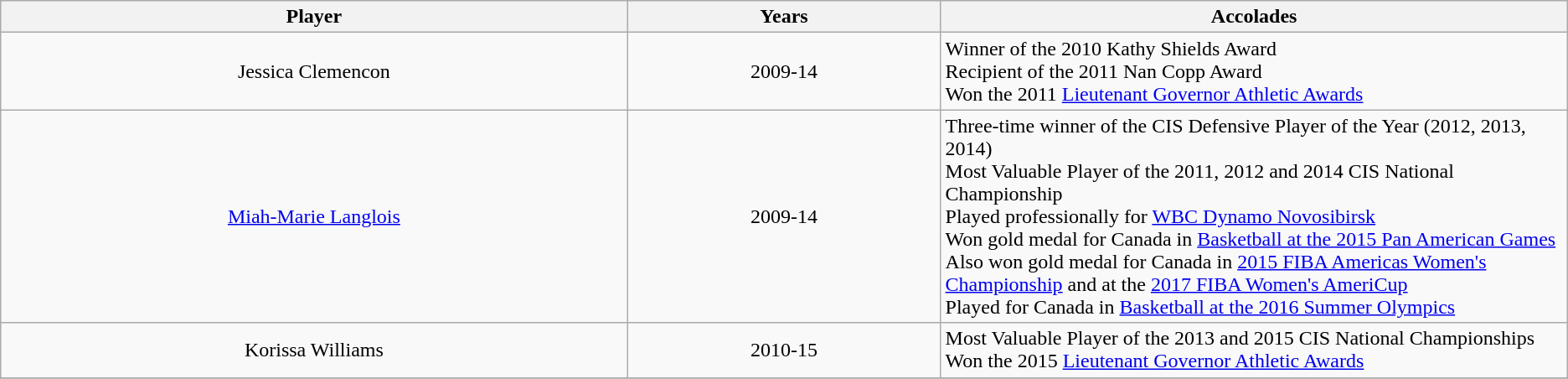<table class="wikitable" style="text-align:center">
<tr>
<th>Player</th>
<th style="width: 20%;">Years</th>
<th style="width: 40%;">Accolades</th>
</tr>
<tr>
<td>Jessica Clemencon</td>
<td>2009-14</td>
<td style="text-align:left;">Winner of the 2010 Kathy Shields Award<br>Recipient of the 2011 Nan Copp Award<br>Won the 2011 <a href='#'>Lieutenant Governor Athletic Awards</a></td>
</tr>
<tr>
<td><a href='#'>Miah-Marie Langlois</a></td>
<td>2009-14</td>
<td style="text-align:left;">Three-time winner of the CIS Defensive Player of the Year (2012, 2013, 2014)<br>Most Valuable Player of the 2011, 2012 and 2014 CIS National Championship<br>Played professionally for <a href='#'>WBC Dynamo Novosibirsk</a><br>Won gold medal for Canada in <a href='#'>Basketball at the 2015 Pan American Games</a><br>Also won gold medal for Canada in <a href='#'>2015 FIBA Americas Women's Championship</a> and at the <a href='#'>2017 FIBA Women's AmeriCup</a><br>Played for Canada in <a href='#'>Basketball at the 2016 Summer Olympics</a></td>
</tr>
<tr>
<td>Korissa Williams</td>
<td>2010-15</td>
<td style="text-align:left;">Most Valuable Player of the 2013 and 2015 CIS National Championships<br>Won the 2015 <a href='#'>Lieutenant Governor Athletic Awards</a></td>
</tr>
<tr>
</tr>
</table>
